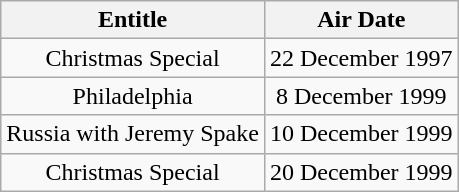<table class="wikitable" style="text-align:center;">
<tr>
<th>Entitle</th>
<th>Air Date</th>
</tr>
<tr>
<td>Christmas Special</td>
<td>22 December 1997</td>
</tr>
<tr>
<td>Philadelphia</td>
<td>8 December 1999</td>
</tr>
<tr>
<td>Russia with Jeremy Spake</td>
<td>10 December 1999</td>
</tr>
<tr>
<td>Christmas Special</td>
<td>20 December 1999</td>
</tr>
</table>
